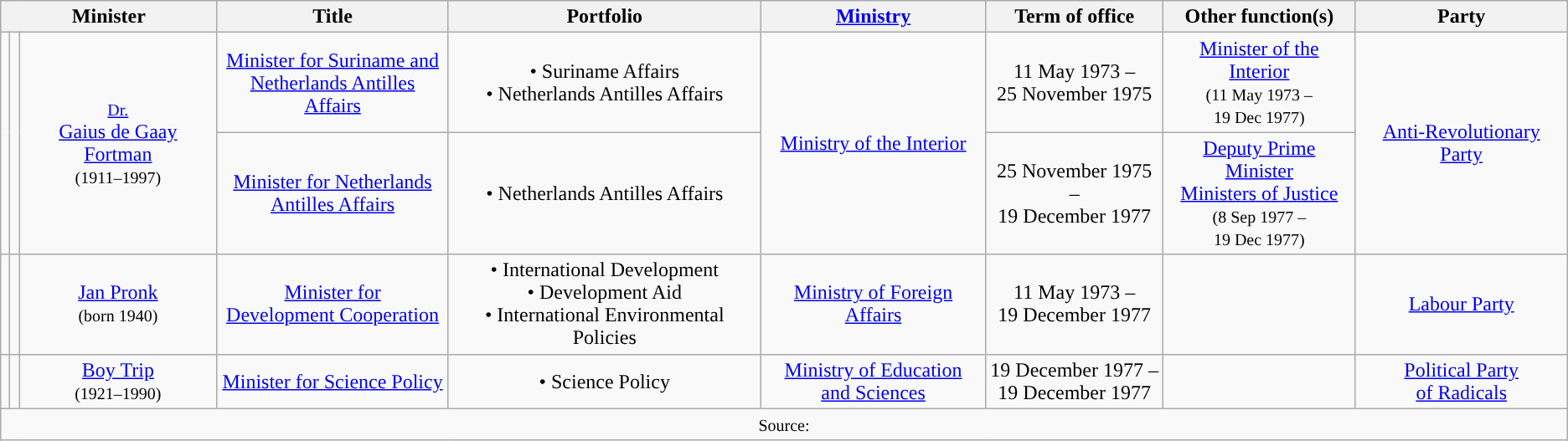<table class="wikitable" style="text-align:center">
<tr>
<th colspan=3>Minister</th>
<th>Title</th>
<th>Portfolio</th>
<th><a href='#'>Ministry</a></th>
<th>Term of office</th>
<th>Other function(s)</th>
<th>Party</th>
</tr>
<tr>
<td rowspan=2 style="background:"></td>
<td rowspan=2></td>
<td rowspan=2><small><a href='#'>Dr.</a></small> <br> <a href='#'>Gaius de Gaay Fortman</a> <br> <small>(1911–1997)</small></td>
<td><a href='#'>Minister for Suriname and <br> Netherlands Antilles Affairs</a></td>
<td>• Suriname Affairs <br> • Netherlands Antilles Affairs</td>
<td rowspan=2><a href='#'>Ministry of the Interior</a></td>
<td>11 May 1973 – <br> 25 November 1975</td>
<td><a href='#'>Minister of the Interior</a> <br> <small>(11 May 1973 – <br> 19 Dec 1977)</small></td>
<td rowspan=2><a href='#'>Anti-Revolutionary Party</a></td>
</tr>
<tr>
<td><a href='#'>Minister for Netherlands <br> Antilles Affairs</a></td>
<td>• Netherlands Antilles Affairs</td>
<td>25 November 1975 – <br> 19 December 1977</td>
<td><a href='#'>Deputy Prime Minister</a> <br> <a href='#'>Ministers of Justice</a> <br> <small>(8 Sep 1977 – <br> 19 Dec 1977)</small></td>
</tr>
<tr>
<td style="background:"></td>
<td></td>
<td><a href='#'>Jan Pronk</a> <br> <small>(born 1940)</small></td>
<td><a href='#'>Minister for <br> Development Cooperation</a></td>
<td>• International Development <br> • Development Aid <br> • International Environmental Policies</td>
<td><a href='#'>Ministry of Foreign Affairs</a></td>
<td>11 May 1973 – <br> 19 December 1977</td>
<td></td>
<td><a href='#'>Labour Party</a></td>
</tr>
<tr>
<td style="background:"></td>
<td></td>
<td><a href='#'>Boy Trip</a> <br> <small>(1921–1990)</small></td>
<td><a href='#'>Minister for Science Policy</a></td>
<td>• Science Policy</td>
<td><a href='#'>Ministry of Education <br> and Sciences</a></td>
<td>19 December 1977 – <br> 19 December 1977</td>
<td></td>
<td><a href='#'>Political Party <br> of Radicals</a></td>
</tr>
<tr>
<td colspan=9><small>Source:</small></td>
</tr>
</table>
